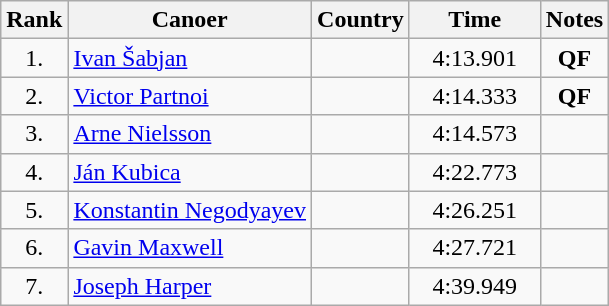<table class="wikitable sortable" style="text-align:center">
<tr>
<th>Rank</th>
<th>Canoer</th>
<th>Country</th>
<th>Time</th>
<th>Notes</th>
</tr>
<tr>
<td width=30>1.</td>
<td align=left athlete><a href='#'>Ivan Šabjan</a></td>
<td align=left athlete></td>
<td width=80>4:13.901</td>
<td><strong>QF</strong></td>
</tr>
<tr>
<td>2.</td>
<td align=left athlete><a href='#'>Victor Partnoi</a></td>
<td align=left athlete></td>
<td>4:14.333</td>
<td><strong>QF</strong></td>
</tr>
<tr>
<td>3.</td>
<td align=left athlete><a href='#'>Arne Nielsson</a></td>
<td align=left athlete></td>
<td>4:14.573</td>
<td></td>
</tr>
<tr>
<td>4.</td>
<td align=left athlete><a href='#'>Ján Kubica</a></td>
<td align=left athlete></td>
<td>4:22.773</td>
<td></td>
</tr>
<tr>
<td>5.</td>
<td align=left athlete><a href='#'>Konstantin Negodyayev</a></td>
<td align=left athlete></td>
<td>4:26.251</td>
<td></td>
</tr>
<tr>
<td>6.</td>
<td align=left athlete><a href='#'>Gavin Maxwell</a></td>
<td align=left athlete></td>
<td>4:27.721</td>
<td></td>
</tr>
<tr>
<td>7.</td>
<td align=left athlete><a href='#'>Joseph Harper</a></td>
<td align=left athlete></td>
<td>4:39.949</td>
<td></td>
</tr>
</table>
